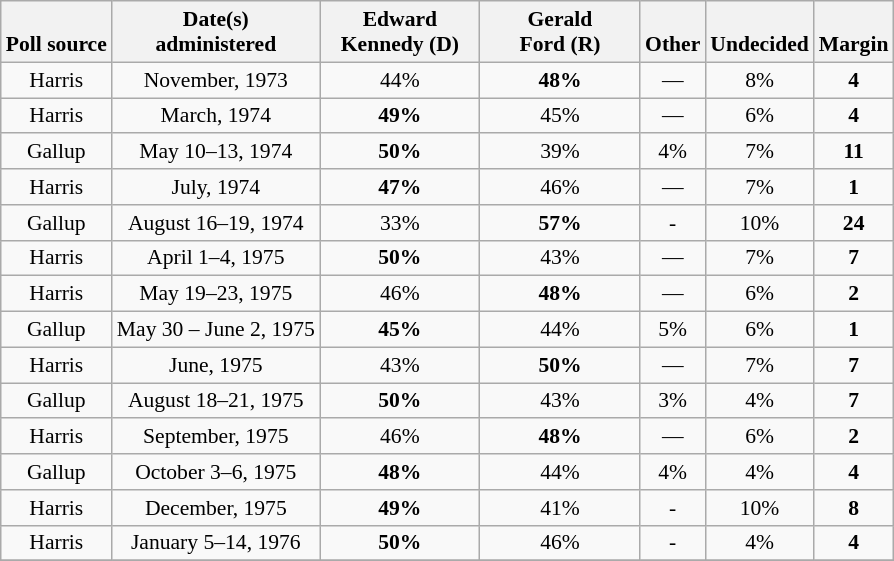<table class="wikitable sortable" style="text-align:center;font-size:90%;line-height:17px">
<tr valign= bottom>
<th>Poll source</th>
<th>Date(s)<br>administered</th>
<th class="unsortable" style="width:100px;">Edward<br>Kennedy (D)</th>
<th class="unsortable" style="width:100px;">Gerald<br>Ford (R)</th>
<th class="unsortable">Other</th>
<th class="unsortable">Undecided</th>
<th>Margin</th>
</tr>
<tr>
<td align="center">Harris</td>
<td>November, 1973</td>
<td align="center">44%</td>
<td><strong>48%</strong></td>
<td align="center">—</td>
<td align="center">8%</td>
<td><strong>4</strong></td>
</tr>
<tr>
<td align="center">Harris</td>
<td>March, 1974</td>
<td><strong>49%</strong></td>
<td align="center">45%</td>
<td align="center">—</td>
<td align="center">6%</td>
<td><strong>4</strong></td>
</tr>
<tr>
<td align="center">Gallup</td>
<td>May 10–13, 1974</td>
<td><strong>50%</strong></td>
<td align="center">39%</td>
<td align="center">4%</td>
<td align="center">7%</td>
<td><strong>11</strong></td>
</tr>
<tr>
<td align="center">Harris</td>
<td>July, 1974</td>
<td><strong>47%</strong></td>
<td align="center">46%</td>
<td align="center">—</td>
<td align="center">7%</td>
<td><strong>1</strong></td>
</tr>
<tr>
<td align="center">Gallup</td>
<td>August 16–19, 1974</td>
<td align="center">33%</td>
<td><strong>57%</strong></td>
<td align="center">-</td>
<td align="center">10%</td>
<td><strong>24</strong></td>
</tr>
<tr>
<td align="center">Harris</td>
<td>April 1–4, 1975</td>
<td><strong>50%</strong></td>
<td align="center">43%</td>
<td align="center">—</td>
<td align="center">7%</td>
<td><strong>7</strong></td>
</tr>
<tr>
<td align="center">Harris</td>
<td>May 19–23, 1975</td>
<td align="center">46%</td>
<td><strong>48%</strong></td>
<td align="center">—</td>
<td align="center">6%</td>
<td><strong>2</strong></td>
</tr>
<tr>
<td align="center">Gallup</td>
<td>May 30 – June 2, 1975</td>
<td><strong>45%</strong></td>
<td align="center">44%</td>
<td align="center">5%</td>
<td align="center">6%</td>
<td><strong>1</strong></td>
</tr>
<tr>
<td align="center">Harris</td>
<td>June, 1975</td>
<td align="center">43%</td>
<td><strong>50%</strong></td>
<td align="center">—</td>
<td align="center">7%</td>
<td><strong>7</strong></td>
</tr>
<tr>
<td align="center">Gallup</td>
<td>August 18–21, 1975</td>
<td><strong>50%</strong></td>
<td align="center">43%</td>
<td align="center">3%</td>
<td align="center">4%</td>
<td><strong>7</strong></td>
</tr>
<tr>
<td align="center">Harris</td>
<td>September, 1975</td>
<td align="center">46%</td>
<td><strong>48%</strong></td>
<td align="center">—</td>
<td align="center">6%</td>
<td><strong>2</strong></td>
</tr>
<tr>
<td align="center">Gallup</td>
<td>October 3–6, 1975</td>
<td><strong>48%</strong></td>
<td align="center">44%</td>
<td align="center">4%</td>
<td align="center">4%</td>
<td><strong>4</strong></td>
</tr>
<tr>
<td align="center">Harris</td>
<td>December, 1975</td>
<td><strong>49%</strong></td>
<td align="center">41%</td>
<td align="center">-</td>
<td align="center">10%</td>
<td><strong>8</strong></td>
</tr>
<tr>
<td align="center">Harris</td>
<td>January 5–14, 1976</td>
<td><strong>50%</strong></td>
<td align="center">46%</td>
<td align="center">-</td>
<td align="center">4%</td>
<td><strong>4</strong></td>
</tr>
<tr>
</tr>
</table>
